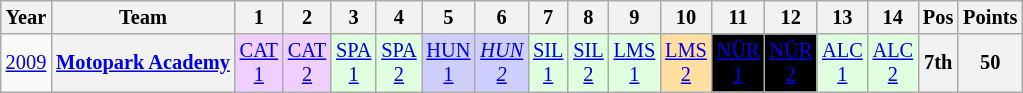<table class="wikitable" style="text-align:center; font-size:85%">
<tr>
<th>Year</th>
<th>Team</th>
<th>1</th>
<th>2</th>
<th>3</th>
<th>4</th>
<th>5</th>
<th>6</th>
<th>7</th>
<th>8</th>
<th>9</th>
<th>10</th>
<th>11</th>
<th>12</th>
<th>13</th>
<th>14</th>
<th>Pos</th>
<th>Points</th>
</tr>
<tr>
<td><a href='#'>2009</a></td>
<th nowrap><a href='#'>Motopark Academy</a></th>
<td style="background:#EFCFFF;"><a href='#'>CAT<br>1</a><br></td>
<td style="background:#EFCFFF;"><a href='#'>CAT<br>2</a><br></td>
<td style="background:#DFFFDF;"><a href='#'>SPA<br>1</a><br></td>
<td style="background:#DFFFDF;"><a href='#'>SPA<br>2</a><br></td>
<td style="background:#CFCFFF;"><a href='#'>HUN<br>1</a><br></td>
<td style="background:#CFCFFF;"><em><a href='#'>HUN<br>2</a></em><br></td>
<td style="background:#DFFFDF;"><a href='#'>SIL<br>1</a><br></td>
<td style="background:#DFFFDF;"><a href='#'>SIL<br>2</a><br></td>
<td style="background:#DFFFDF;"><a href='#'>LMS<br>1</a><br></td>
<td style="background:#FFDF9F;"><a href='#'>LMS<br>2</a><br></td>
<td style="background:black; color:white;"><a href='#'><span>NÜR<br>1</span></a><br></td>
<td style="background:black; color:white;"><a href='#'><span>NÜR<br>2</span></a><br></td>
<td style="background:#DFFFDF;"><a href='#'>ALC<br>1</a><br></td>
<td style="background:#DFFFDF;"><a href='#'>ALC<br>2</a><br></td>
<th>7th</th>
<th>50</th>
</tr>
</table>
